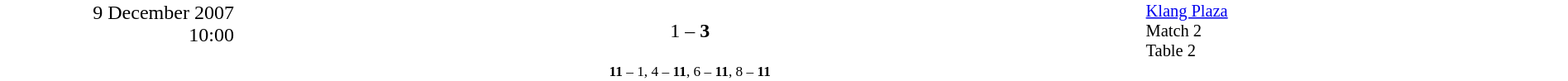<table style="width:100%; background:#ffffff;" cellspacing="0">
<tr>
<td rowspan="2" width="15%" style="text-align:right; vertical-align:top;">9 December 2007<br>10:00<br></td>
<td width="25%" style="text-align:right"></td>
<td width="8%" style="text-align:center">1 – <strong>3</strong></td>
<td width="25%"><strong></strong></td>
<td width="27%" style="font-size:85%; vertical-align:top;"><a href='#'>Klang Plaza</a><br>Match 2<br>Table 2</td>
</tr>
<tr width="58%" style="font-size:85%;vertical-align:top;"|>
<td colspan="3" style="font-size:85%; text-align:center; vertical-align:top;"><strong>11</strong> – 1, 4 – <strong>11</strong>, 6 – <strong>11</strong>, 8 – <strong>11</strong></td>
</tr>
</table>
